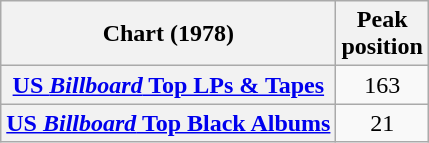<table class="wikitable sortable plainrowheaders" style="text-align:center">
<tr>
<th scope="col">Chart (1978)</th>
<th scope="col">Peak<br> position</th>
</tr>
<tr>
<th scope="row"><a href='#'>US <em>Billboard</em> Top LPs & Tapes</a></th>
<td>163</td>
</tr>
<tr>
<th scope="row"><a href='#'>US <em>Billboard</em> Top Black Albums</a></th>
<td>21</td>
</tr>
</table>
